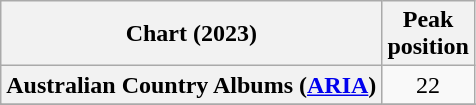<table class="wikitable sortable plainrowheaders" style="text-align:center">
<tr>
<th scope="col">Chart (2023)</th>
<th scope="col">Peak<br>position</th>
</tr>
<tr>
<th scope="row">Australian Country Albums (<a href='#'>ARIA</a>)</th>
<td>22</td>
</tr>
<tr>
</tr>
<tr>
</tr>
<tr>
</tr>
</table>
